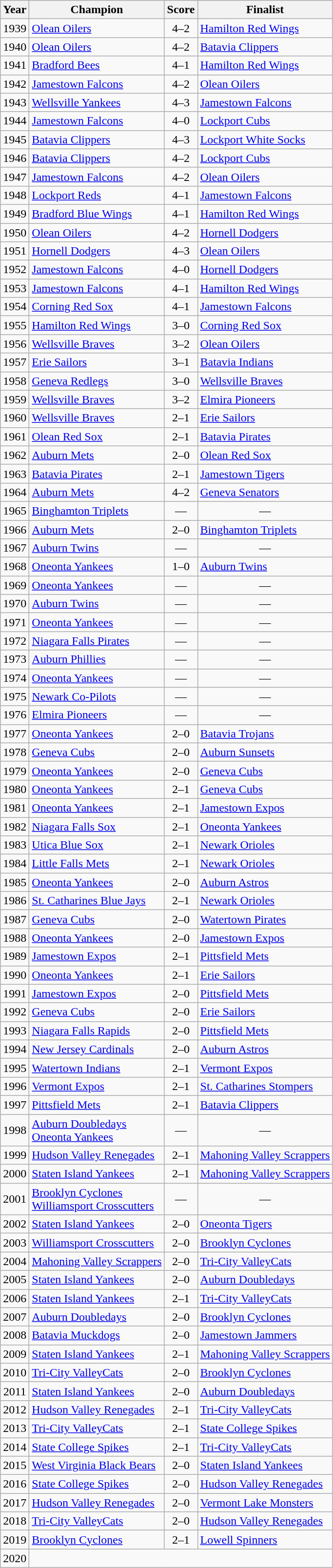<table class="wikitable sortable" style="text-align:center;">
<tr>
<th>Year</th>
<th>Champion</th>
<th class="unsortable">Score</th>
<th>Finalist</th>
</tr>
<tr>
<td>1939</td>
<td align=left><a href='#'>Olean Oilers</a></td>
<td>4–2</td>
<td align=left><a href='#'>Hamilton Red Wings</a></td>
</tr>
<tr>
<td>1940</td>
<td align=left><a href='#'>Olean Oilers</a></td>
<td>4–2</td>
<td align=left><a href='#'>Batavia Clippers</a></td>
</tr>
<tr>
<td>1941</td>
<td align=left><a href='#'>Bradford Bees</a></td>
<td>4–1</td>
<td align=left><a href='#'>Hamilton Red Wings</a></td>
</tr>
<tr>
<td>1942</td>
<td align=left><a href='#'>Jamestown Falcons</a></td>
<td>4–2</td>
<td align=left><a href='#'>Olean Oilers</a></td>
</tr>
<tr>
<td>1943</td>
<td align=left><a href='#'>Wellsville Yankees</a></td>
<td>4–3</td>
<td align=left><a href='#'>Jamestown Falcons</a></td>
</tr>
<tr>
<td>1944</td>
<td align=left><a href='#'>Jamestown Falcons</a></td>
<td>4–0</td>
<td align=left><a href='#'>Lockport Cubs</a></td>
</tr>
<tr>
<td>1945</td>
<td align=left><a href='#'>Batavia Clippers</a></td>
<td>4–3</td>
<td align=left><a href='#'>Lockport White Socks</a></td>
</tr>
<tr>
<td>1946</td>
<td align=left><a href='#'>Batavia Clippers</a></td>
<td>4–2</td>
<td align=left><a href='#'>Lockport Cubs</a></td>
</tr>
<tr>
<td>1947</td>
<td align=left><a href='#'>Jamestown Falcons</a></td>
<td>4–2</td>
<td align=left><a href='#'>Olean Oilers</a></td>
</tr>
<tr>
<td>1948</td>
<td align=left><a href='#'>Lockport Reds</a></td>
<td>4–1</td>
<td align=left><a href='#'>Jamestown Falcons</a></td>
</tr>
<tr>
<td>1949</td>
<td align=left><a href='#'>Bradford Blue Wings</a></td>
<td>4–1</td>
<td align=left><a href='#'>Hamilton Red Wings</a></td>
</tr>
<tr>
<td>1950</td>
<td align=left><a href='#'>Olean Oilers</a></td>
<td>4–2</td>
<td align=left><a href='#'>Hornell Dodgers</a></td>
</tr>
<tr>
<td>1951</td>
<td align=left><a href='#'>Hornell Dodgers</a></td>
<td>4–3</td>
<td align=left><a href='#'>Olean Oilers</a></td>
</tr>
<tr>
<td>1952</td>
<td align=left><a href='#'>Jamestown Falcons</a></td>
<td>4–0</td>
<td align=left><a href='#'>Hornell Dodgers</a></td>
</tr>
<tr>
<td>1953</td>
<td align=left><a href='#'>Jamestown Falcons</a></td>
<td>4–1</td>
<td align=left><a href='#'>Hamilton Red Wings</a></td>
</tr>
<tr>
<td>1954</td>
<td align=left><a href='#'>Corning Red Sox</a></td>
<td>4–1</td>
<td align=left><a href='#'>Jamestown Falcons</a></td>
</tr>
<tr>
<td>1955</td>
<td align=left><a href='#'>Hamilton Red Wings</a></td>
<td>3–0</td>
<td align=left><a href='#'>Corning Red Sox</a></td>
</tr>
<tr>
<td>1956</td>
<td align=left><a href='#'>Wellsville Braves</a></td>
<td>3–2</td>
<td align=left><a href='#'>Olean Oilers</a></td>
</tr>
<tr>
<td>1957</td>
<td align=left><a href='#'>Erie Sailors</a></td>
<td>3–1</td>
<td align=left><a href='#'>Batavia Indians</a></td>
</tr>
<tr>
<td>1958</td>
<td align=left><a href='#'>Geneva Redlegs</a></td>
<td>3–0</td>
<td align=left><a href='#'>Wellsville Braves</a></td>
</tr>
<tr>
<td>1959</td>
<td align=left><a href='#'>Wellsville Braves</a></td>
<td>3–2</td>
<td align=left><a href='#'>Elmira Pioneers</a></td>
</tr>
<tr>
<td>1960</td>
<td align=left><a href='#'>Wellsville Braves</a></td>
<td>2–1</td>
<td align=left><a href='#'>Erie Sailors</a></td>
</tr>
<tr>
<td>1961</td>
<td align=left><a href='#'>Olean Red Sox</a></td>
<td>2–1</td>
<td align=left><a href='#'>Batavia Pirates</a></td>
</tr>
<tr>
<td>1962</td>
<td align=left><a href='#'>Auburn Mets</a></td>
<td>2–0</td>
<td align=left><a href='#'>Olean Red Sox</a></td>
</tr>
<tr>
<td>1963</td>
<td align=left><a href='#'>Batavia Pirates</a></td>
<td>2–1</td>
<td align=left><a href='#'>Jamestown Tigers</a></td>
</tr>
<tr>
<td>1964</td>
<td align=left><a href='#'>Auburn Mets</a></td>
<td>4–2</td>
<td align=left><a href='#'>Geneva Senators</a></td>
</tr>
<tr>
<td>1965</td>
<td align=left><a href='#'>Binghamton Triplets</a></td>
<td>—</td>
<td>—</td>
</tr>
<tr>
<td>1966</td>
<td align=left><a href='#'>Auburn Mets</a></td>
<td>2–0</td>
<td align=left><a href='#'>Binghamton Triplets</a></td>
</tr>
<tr>
<td>1967</td>
<td align=left><a href='#'>Auburn Twins</a></td>
<td>—</td>
<td>—</td>
</tr>
<tr>
<td>1968</td>
<td align=left><a href='#'>Oneonta Yankees</a></td>
<td>1–0</td>
<td align=left><a href='#'>Auburn Twins</a></td>
</tr>
<tr>
<td>1969</td>
<td align=left><a href='#'>Oneonta Yankees</a></td>
<td>—</td>
<td>—</td>
</tr>
<tr>
<td>1970</td>
<td align=left><a href='#'>Auburn Twins</a></td>
<td>—</td>
<td>—</td>
</tr>
<tr>
<td>1971</td>
<td align=left><a href='#'>Oneonta Yankees</a></td>
<td>—</td>
<td>—</td>
</tr>
<tr>
<td>1972</td>
<td align=left><a href='#'>Niagara Falls Pirates</a></td>
<td>—</td>
<td>—</td>
</tr>
<tr>
<td>1973</td>
<td align=left><a href='#'>Auburn Phillies</a></td>
<td>—</td>
<td>—</td>
</tr>
<tr>
<td>1974</td>
<td align=left><a href='#'>Oneonta Yankees</a></td>
<td>—</td>
<td>—</td>
</tr>
<tr>
<td>1975</td>
<td align=left><a href='#'>Newark Co-Pilots</a></td>
<td>—</td>
<td>—</td>
</tr>
<tr>
<td>1976</td>
<td align=left><a href='#'>Elmira Pioneers</a></td>
<td>—</td>
<td>—</td>
</tr>
<tr>
<td>1977</td>
<td align=left><a href='#'>Oneonta Yankees</a></td>
<td>2–0</td>
<td align=left><a href='#'>Batavia Trojans</a></td>
</tr>
<tr>
<td>1978</td>
<td align=left><a href='#'>Geneva Cubs</a></td>
<td>2–0</td>
<td align=left><a href='#'>Auburn Sunsets</a></td>
</tr>
<tr>
<td>1979</td>
<td align=left><a href='#'>Oneonta Yankees</a></td>
<td>2–0</td>
<td align=left><a href='#'>Geneva Cubs</a></td>
</tr>
<tr>
<td>1980</td>
<td align=left><a href='#'>Oneonta Yankees</a></td>
<td>2–1</td>
<td align=left><a href='#'>Geneva Cubs</a></td>
</tr>
<tr>
<td>1981</td>
<td align=left><a href='#'>Oneonta Yankees</a></td>
<td>2–1</td>
<td align=left><a href='#'>Jamestown Expos</a></td>
</tr>
<tr>
<td>1982</td>
<td align=left><a href='#'>Niagara Falls Sox</a></td>
<td>2–1</td>
<td align=left><a href='#'>Oneonta Yankees</a></td>
</tr>
<tr>
<td>1983</td>
<td align=left><a href='#'>Utica Blue Sox</a></td>
<td>2–1</td>
<td align=left><a href='#'>Newark Orioles</a></td>
</tr>
<tr>
<td>1984</td>
<td align=left><a href='#'>Little Falls Mets</a></td>
<td>2–1</td>
<td align=left><a href='#'>Newark Orioles</a></td>
</tr>
<tr>
<td>1985</td>
<td align=left><a href='#'>Oneonta Yankees</a></td>
<td>2–0</td>
<td align=left><a href='#'>Auburn Astros</a></td>
</tr>
<tr>
<td>1986</td>
<td align=left><a href='#'>St. Catharines Blue Jays</a></td>
<td>2–1</td>
<td align=left><a href='#'>Newark Orioles</a></td>
</tr>
<tr>
<td>1987</td>
<td align=left><a href='#'>Geneva Cubs</a></td>
<td>2–0</td>
<td align=left><a href='#'>Watertown Pirates</a></td>
</tr>
<tr>
<td>1988</td>
<td align=left><a href='#'>Oneonta Yankees</a></td>
<td>2–0</td>
<td align=left><a href='#'>Jamestown Expos</a></td>
</tr>
<tr>
<td>1989</td>
<td align=left><a href='#'>Jamestown Expos</a></td>
<td>2–1</td>
<td align=left><a href='#'>Pittsfield Mets</a></td>
</tr>
<tr>
<td>1990</td>
<td align=left><a href='#'>Oneonta Yankees</a></td>
<td>2–1</td>
<td align=left><a href='#'>Erie Sailors</a></td>
</tr>
<tr>
<td>1991</td>
<td align=left><a href='#'>Jamestown Expos</a></td>
<td>2–0</td>
<td align=left><a href='#'>Pittsfield Mets</a></td>
</tr>
<tr>
<td>1992</td>
<td align=left><a href='#'>Geneva Cubs</a></td>
<td>2–0</td>
<td align=left><a href='#'>Erie Sailors</a></td>
</tr>
<tr>
<td>1993</td>
<td align=left><a href='#'>Niagara Falls Rapids</a></td>
<td>2–0</td>
<td align=left><a href='#'>Pittsfield Mets</a></td>
</tr>
<tr>
<td>1994</td>
<td align=left><a href='#'>New Jersey Cardinals</a></td>
<td>2–0</td>
<td align=left><a href='#'>Auburn Astros</a></td>
</tr>
<tr>
<td>1995</td>
<td align=left><a href='#'>Watertown Indians</a></td>
<td>2–1</td>
<td align=left><a href='#'>Vermont Expos</a></td>
</tr>
<tr>
<td>1996</td>
<td align=left><a href='#'>Vermont Expos</a></td>
<td>2–1</td>
<td align=left><a href='#'>St. Catharines Stompers</a></td>
</tr>
<tr>
<td>1997</td>
<td align=left><a href='#'>Pittsfield Mets</a></td>
<td>2–1</td>
<td align=left><a href='#'>Batavia Clippers</a></td>
</tr>
<tr>
<td>1998</td>
<td align=left><a href='#'>Auburn Doubledays</a><br><a href='#'>Oneonta Yankees</a></td>
<td>—</td>
<td>—</td>
</tr>
<tr>
<td>1999</td>
<td align=left><a href='#'>Hudson Valley Renegades</a></td>
<td>2–1</td>
<td align=left><a href='#'>Mahoning Valley Scrappers</a></td>
</tr>
<tr>
<td>2000</td>
<td align=left><a href='#'>Staten Island Yankees</a></td>
<td>2–1</td>
<td align=left><a href='#'>Mahoning Valley Scrappers</a></td>
</tr>
<tr>
<td>2001</td>
<td align=left><a href='#'>Brooklyn Cyclones</a><br><a href='#'>Williamsport Crosscutters</a></td>
<td>—</td>
<td>—</td>
</tr>
<tr>
<td>2002</td>
<td align=left><a href='#'>Staten Island Yankees</a></td>
<td>2–0</td>
<td align=left><a href='#'>Oneonta Tigers</a></td>
</tr>
<tr>
<td>2003</td>
<td align=left><a href='#'>Williamsport Crosscutters</a></td>
<td>2–0</td>
<td align=left><a href='#'>Brooklyn Cyclones</a></td>
</tr>
<tr>
<td>2004</td>
<td align=left><a href='#'>Mahoning Valley Scrappers</a></td>
<td>2–0</td>
<td align=left><a href='#'>Tri-City ValleyCats</a></td>
</tr>
<tr>
<td>2005</td>
<td align=left><a href='#'>Staten Island Yankees</a></td>
<td>2–0</td>
<td align=left><a href='#'>Auburn Doubledays</a></td>
</tr>
<tr>
<td>2006</td>
<td align=left><a href='#'>Staten Island Yankees</a></td>
<td>2–1</td>
<td align=left><a href='#'>Tri-City ValleyCats</a></td>
</tr>
<tr>
<td>2007</td>
<td align=left><a href='#'>Auburn Doubledays</a></td>
<td>2–0</td>
<td align=left><a href='#'>Brooklyn Cyclones</a></td>
</tr>
<tr>
<td>2008</td>
<td align=left><a href='#'>Batavia Muckdogs</a></td>
<td>2–0</td>
<td align=left><a href='#'>Jamestown Jammers</a></td>
</tr>
<tr>
<td>2009</td>
<td align=left><a href='#'>Staten Island Yankees</a></td>
<td>2–1</td>
<td align=left><a href='#'>Mahoning Valley Scrappers</a></td>
</tr>
<tr>
<td>2010</td>
<td align=left><a href='#'>Tri-City ValleyCats</a></td>
<td>2–0</td>
<td align=left><a href='#'>Brooklyn Cyclones</a></td>
</tr>
<tr>
<td>2011</td>
<td align=left><a href='#'>Staten Island Yankees</a></td>
<td>2–0</td>
<td align=left><a href='#'>Auburn Doubledays</a></td>
</tr>
<tr>
<td>2012</td>
<td align=left><a href='#'>Hudson Valley Renegades</a></td>
<td>2–1</td>
<td align=left><a href='#'>Tri-City ValleyCats</a></td>
</tr>
<tr>
<td>2013</td>
<td align=left><a href='#'>Tri-City ValleyCats</a></td>
<td>2–1</td>
<td align=left><a href='#'>State College Spikes</a></td>
</tr>
<tr>
<td>2014</td>
<td align=left><a href='#'>State College Spikes</a></td>
<td>2–1</td>
<td align=left><a href='#'>Tri-City ValleyCats</a></td>
</tr>
<tr>
<td>2015</td>
<td align=left><a href='#'>West Virginia Black Bears</a></td>
<td>2–0</td>
<td align=left><a href='#'>Staten Island Yankees</a></td>
</tr>
<tr>
<td>2016</td>
<td align=left><a href='#'>State College Spikes</a></td>
<td>2–0</td>
<td align=left><a href='#'>Hudson Valley Renegades</a></td>
</tr>
<tr>
<td>2017</td>
<td align=left><a href='#'>Hudson Valley Renegades</a></td>
<td>2–0</td>
<td align=left><a href='#'>Vermont Lake Monsters</a></td>
</tr>
<tr>
<td>2018</td>
<td align=left><a href='#'>Tri-City ValleyCats</a></td>
<td>2–0</td>
<td align=left><a href='#'>Hudson Valley Renegades</a></td>
</tr>
<tr>
<td>2019</td>
<td align=left><a href='#'>Brooklyn Cyclones</a></td>
<td>2–1</td>
<td align=left><a href='#'>Lowell Spinners</a></td>
</tr>
<tr>
<td>2020</td>
<td align=center colspan="3"></td>
</tr>
</table>
